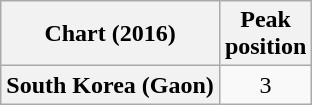<table class="wikitable plainrowheaders" style="text-align:center">
<tr>
<th scope="col">Chart (2016)</th>
<th scope="col">Peak<br>position</th>
</tr>
<tr>
<th scope="row">South Korea (Gaon)</th>
<td>3</td>
</tr>
</table>
